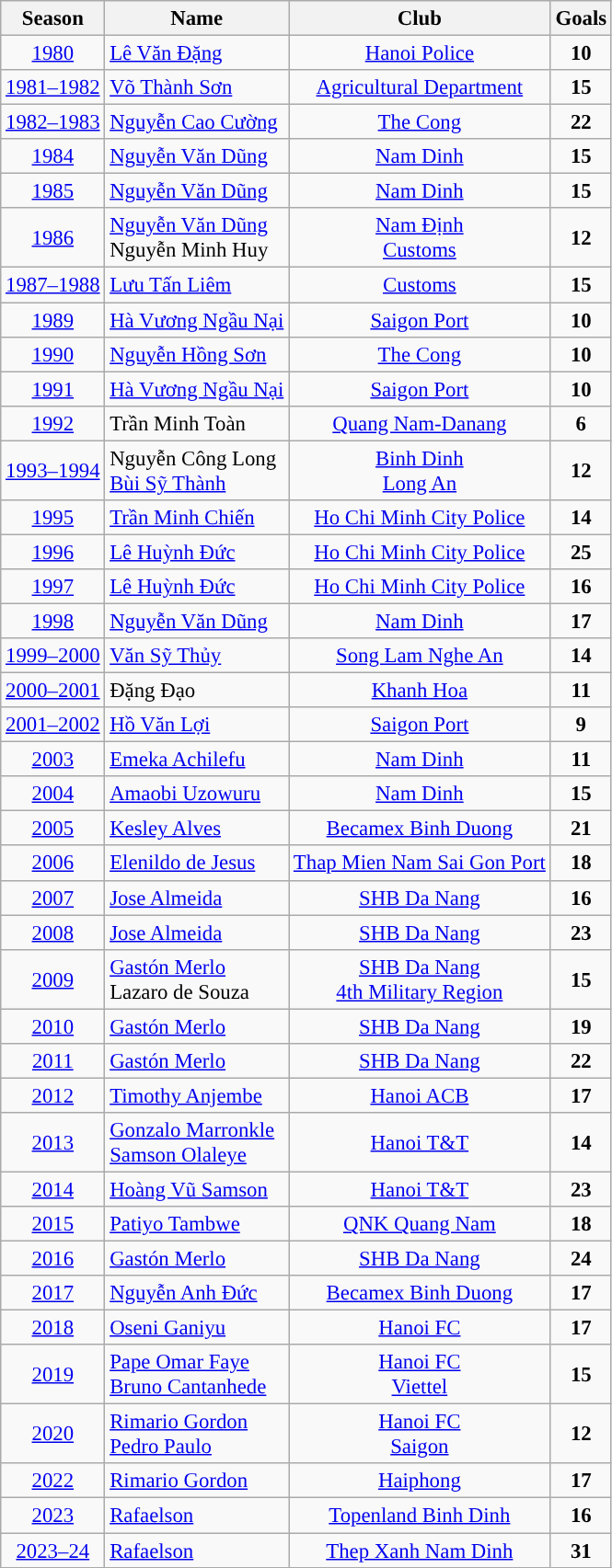<table class="wikitable sortable" style="text-align:center; font-size:95%;">
<tr>
<th>Season</th>
<th>Name</th>
<th>Club</th>
<th>Goals</th>
</tr>
<tr>
<td><a href='#'>1980</a></td>
<td align="left"> <a href='#'>Lê Văn Đặng</a></td>
<td><a href='#'>Hanoi Police</a></td>
<td><strong>10</strong></td>
</tr>
<tr>
<td><a href='#'>1981–1982</a></td>
<td align="left"> <a href='#'>Võ Thành Sơn</a></td>
<td><a href='#'>Agricultural Department</a></td>
<td><strong>15</strong></td>
</tr>
<tr>
<td><a href='#'>1982–1983</a></td>
<td align="left"> <a href='#'>Nguyễn Cao Cường</a></td>
<td><a href='#'>The Cong</a></td>
<td><strong>22</strong></td>
</tr>
<tr>
<td><a href='#'>1984</a></td>
<td align="left"> <a href='#'>Nguyễn Văn Dũng</a></td>
<td><a href='#'>Nam Dinh</a></td>
<td><strong>15</strong></td>
</tr>
<tr>
<td><a href='#'>1985</a></td>
<td align="left"> <a href='#'>Nguyễn Văn Dũng</a></td>
<td><a href='#'>Nam Dinh</a></td>
<td><strong>15</strong></td>
</tr>
<tr>
<td><a href='#'>1986</a></td>
<td align="left"> <a href='#'>Nguyễn Văn Dũng</a> <br> Nguyễn Minh Huy</td>
<td><a href='#'>Nam Định</a><br><a href='#'>Customs</a></td>
<td><strong>12</strong></td>
</tr>
<tr>
<td><a href='#'>1987–1988</a></td>
<td align="left"> <a href='#'>Lưu Tấn Liêm</a></td>
<td><a href='#'>Customs</a></td>
<td><strong>15</strong></td>
</tr>
<tr>
<td><a href='#'>1989</a></td>
<td align="left"> <a href='#'>Hà Vương Ngầu Nại</a></td>
<td><a href='#'>Saigon Port</a></td>
<td><strong>10</strong></td>
</tr>
<tr>
<td><a href='#'>1990</a></td>
<td align="left"> <a href='#'>Nguyễn Hồng Sơn</a></td>
<td><a href='#'>The Cong</a></td>
<td><strong>10</strong></td>
</tr>
<tr>
<td><a href='#'>1991</a></td>
<td align="left"> <a href='#'>Hà Vương Ngầu Nại</a></td>
<td><a href='#'>Saigon Port</a></td>
<td><strong>10</strong></td>
</tr>
<tr>
<td><a href='#'>1992</a></td>
<td align="left"> Trần Minh Toàn</td>
<td><a href='#'>Quang Nam-Danang</a></td>
<td><strong>6</strong></td>
</tr>
<tr>
<td><a href='#'>1993–1994</a></td>
<td align="left"> Nguyễn Công Long<br>  <a href='#'>Bùi Sỹ Thành</a></td>
<td><a href='#'>Binh Dinh</a><br><a href='#'>Long An</a></td>
<td><strong>12</strong></td>
</tr>
<tr>
<td><a href='#'>1995</a></td>
<td align="left"> <a href='#'>Trần Minh Chiến</a></td>
<td><a href='#'>Ho Chi Minh City Police</a></td>
<td><strong>14</strong></td>
</tr>
<tr>
<td><a href='#'>1996</a></td>
<td align="left"> <a href='#'>Lê Huỳnh Đức</a></td>
<td><a href='#'>Ho Chi Minh City Police</a></td>
<td><strong>25</strong></td>
</tr>
<tr>
<td><a href='#'>1997</a></td>
<td align="left"> <a href='#'>Lê Huỳnh Đức</a></td>
<td><a href='#'>Ho Chi Minh City Police</a></td>
<td><strong>16</strong></td>
</tr>
<tr>
<td><a href='#'>1998</a></td>
<td align="left"> <a href='#'>Nguyễn Văn Dũng</a></td>
<td><a href='#'>Nam Dinh</a></td>
<td><strong>17</strong></td>
</tr>
<tr>
<td><a href='#'>1999–2000</a></td>
<td align="left"> <a href='#'>Văn Sỹ Thủy</a></td>
<td><a href='#'>Song Lam Nghe An</a></td>
<td><strong>14</strong></td>
</tr>
<tr>
<td><a href='#'>2000–2001</a></td>
<td align="left"> Đặng Đạo</td>
<td><a href='#'>Khanh Hoa</a></td>
<td><strong>11</strong></td>
</tr>
<tr>
<td><a href='#'>2001–2002</a></td>
<td align="left"> <a href='#'>Hồ Văn Lợi</a></td>
<td><a href='#'>Saigon Port</a></td>
<td><strong>9</strong></td>
</tr>
<tr>
<td><a href='#'>2003</a></td>
<td align="left"> <a href='#'>Emeka Achilefu</a></td>
<td><a href='#'>Nam Dinh</a></td>
<td><strong>11</strong></td>
</tr>
<tr>
<td><a href='#'>2004</a></td>
<td align="left"> <a href='#'>Amaobi Uzowuru</a></td>
<td><a href='#'>Nam Dinh</a></td>
<td><strong>15</strong></td>
</tr>
<tr>
<td><a href='#'>2005</a></td>
<td align="left"> <a href='#'>Kesley Alves</a></td>
<td><a href='#'>Becamex Binh Duong</a></td>
<td><strong>21</strong></td>
</tr>
<tr>
<td><a href='#'>2006</a></td>
<td align="left"> <a href='#'>Elenildo de Jesus</a></td>
<td><a href='#'>Thap Mien Nam Sai Gon Port</a></td>
<td><strong>18</strong></td>
</tr>
<tr>
<td><a href='#'>2007</a></td>
<td align="left"> <a href='#'>Jose Almeida</a></td>
<td><a href='#'>SHB Da Nang</a></td>
<td><strong>16</strong></td>
</tr>
<tr>
<td><a href='#'>2008</a></td>
<td align="left"> <a href='#'>Jose Almeida</a></td>
<td><a href='#'>SHB Da Nang</a></td>
<td><strong>23</strong></td>
</tr>
<tr>
<td><a href='#'>2009</a></td>
<td align="left"> <a href='#'>Gastón Merlo</a><br> Lazaro de Souza</td>
<td><a href='#'>SHB Da Nang</a><br><a href='#'>4th Military Region</a></td>
<td><strong>15</strong></td>
</tr>
<tr>
<td><a href='#'>2010</a></td>
<td align="left"> <a href='#'>Gastón Merlo</a></td>
<td><a href='#'>SHB Da Nang</a></td>
<td><strong>19</strong></td>
</tr>
<tr>
<td><a href='#'>2011</a></td>
<td align="left"> <a href='#'>Gastón Merlo</a></td>
<td><a href='#'>SHB Da Nang</a></td>
<td><strong>22</strong></td>
</tr>
<tr>
<td><a href='#'>2012</a></td>
<td align="left"> <a href='#'>Timothy Anjembe</a></td>
<td><a href='#'>Hanoi ACB</a></td>
<td><strong>17</strong></td>
</tr>
<tr>
<td><a href='#'>2013</a></td>
<td align="left"> <a href='#'>Gonzalo Marronkle</a><br> <a href='#'>Samson Olaleye</a></td>
<td><a href='#'>Hanoi T&T</a></td>
<td><strong>14</strong></td>
</tr>
<tr>
<td><a href='#'>2014</a></td>
<td align="left"> <a href='#'>Hoàng Vũ Samson</a></td>
<td><a href='#'>Hanoi T&T</a></td>
<td><strong>23</strong></td>
</tr>
<tr>
<td><a href='#'>2015</a></td>
<td align="left"> <a href='#'>Patiyo Tambwe</a></td>
<td><a href='#'>QNK Quang Nam</a></td>
<td><strong>18</strong></td>
</tr>
<tr>
<td><a href='#'>2016</a></td>
<td align="left"> <a href='#'>Gastón Merlo</a></td>
<td><a href='#'>SHB Da Nang</a></td>
<td><strong>24</strong></td>
</tr>
<tr>
<td><a href='#'>2017</a></td>
<td align="left"> <a href='#'>Nguyễn Anh Đức</a></td>
<td><a href='#'>Becamex Binh Duong</a></td>
<td><strong>17</strong></td>
</tr>
<tr>
<td><a href='#'>2018</a></td>
<td align="left"> <a href='#'>Oseni Ganiyu</a></td>
<td><a href='#'>Hanoi FC</a></td>
<td><strong>17</strong></td>
</tr>
<tr>
<td><a href='#'>2019</a></td>
<td align="left"> <a href='#'>Pape Omar Faye</a><br> <a href='#'>Bruno Cantanhede</a></td>
<td><a href='#'>Hanoi FC</a><br><a href='#'>Viettel</a></td>
<td><strong>15</strong></td>
</tr>
<tr>
<td><a href='#'>2020</a></td>
<td align="left"> <a href='#'>Rimario Gordon</a><br>  <a href='#'>Pedro Paulo</a></td>
<td><a href='#'>Hanoi FC</a><br> <a href='#'>Saigon</a></td>
<td><strong>12</strong></td>
</tr>
<tr>
<td><a href='#'>2022</a></td>
<td align="left"> <a href='#'>Rimario Gordon</a></td>
<td><a href='#'>Haiphong</a></td>
<td><strong>17</strong></td>
</tr>
<tr>
<td><a href='#'>2023</a></td>
<td align="left"> <a href='#'>Rafaelson</a></td>
<td><a href='#'>Topenland Binh Dinh</a></td>
<td><strong>16</strong></td>
</tr>
<tr>
<td><a href='#'>2023–24</a></td>
<td align="left"> <a href='#'>Rafaelson</a></td>
<td><a href='#'>Thep Xanh Nam Dinh</a></td>
<td><strong>31</strong></td>
</tr>
</table>
